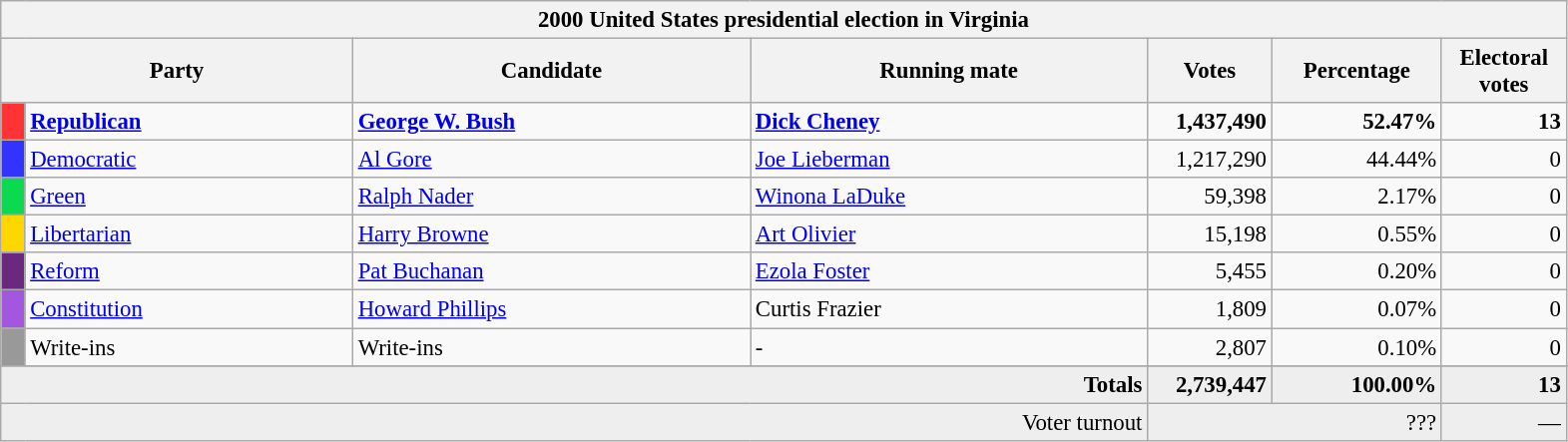<table class="wikitable" style="font-size: 95%;">
<tr>
<th colspan="7">2000 United States presidential election in Virginia</th>
</tr>
<tr>
<th colspan="2" style="width: 15em">Party</th>
<th style="width: 17em">Candidate</th>
<th style="width: 17em">Running mate</th>
<th style="width: 5em">Votes</th>
<th style="width: 7em">Percentage</th>
<th style="width: 5em">Electoral votes</th>
</tr>
<tr>
<th style="background-color:#FF3333; width: 3px"></th>
<td style="width: 130px"><strong><a href='#'>Republican</a></strong></td>
<td><strong><a href='#'>George W. Bush</a></strong></td>
<td><strong><a href='#'>Dick Cheney</a></strong></td>
<td align="right"><strong>1,437,490</strong></td>
<td align="right"><strong>52.47%</strong></td>
<td align="right"><strong>13</strong></td>
</tr>
<tr>
<th style="background-color:#3333FF; width: 3px"></th>
<td style="width: 130px"><a href='#'>Democratic</a></td>
<td><a href='#'>Al Gore</a></td>
<td><a href='#'>Joe Lieberman</a></td>
<td align="right">1,217,290</td>
<td align="right">44.44%</td>
<td align="right">0</td>
</tr>
<tr>
<th style="background-color:#0BDA51; width: 3px"></th>
<td style="width: 130px"><a href='#'>Green</a></td>
<td><a href='#'>Ralph Nader</a></td>
<td><a href='#'>Winona LaDuke</a></td>
<td align="right">59,398</td>
<td align="right">2.17%</td>
<td align="right">0</td>
</tr>
<tr>
<th style="background-color:#FFD700; width: 3px"></th>
<td style="width: 130px"><a href='#'>Libertarian</a></td>
<td><a href='#'>Harry Browne</a></td>
<td><a href='#'>Art Olivier</a></td>
<td align="right">15,198</td>
<td align="right">0.55%</td>
<td align="right">0</td>
</tr>
<tr>
<th style="background-color:#6A287E; width: 3px"></th>
<td style="width: 130px"><a href='#'>Reform</a></td>
<td><a href='#'>Pat Buchanan</a></td>
<td><a href='#'>Ezola Foster</a></td>
<td align="right">5,455</td>
<td align="right">0.20%</td>
<td align="right">0</td>
</tr>
<tr>
<th style="background-color:#A356DE; width: 3px"></th>
<td style="width: 130px"><a href='#'>Constitution</a></td>
<td><a href='#'>Howard Phillips</a></td>
<td>Curtis Frazier</td>
<td align="right">1,809</td>
<td align="right">0.07%</td>
<td align="right">0</td>
</tr>
<tr>
<th style="background-color:#999999; width: 3px"></th>
<td style="width: 130px">Write-ins</td>
<td>Write-ins</td>
<td>-</td>
<td align="right">2,807</td>
<td align="right">0.10%</td>
<td align="right">0</td>
</tr>
<tr>
</tr>
<tr bgcolor="#EEEEEE">
<td colspan="4" align="right"><strong>Totals</strong></td>
<td align="right"><strong>2,739,447</strong></td>
<td align="right"><strong>100.00%</strong></td>
<td align="right"><strong>13</strong></td>
</tr>
<tr bgcolor="#EEEEEE">
<td colspan="4" align="right">Voter turnout</td>
<td colspan="2" align="right">???</td>
<td align="right">—</td>
</tr>
</table>
